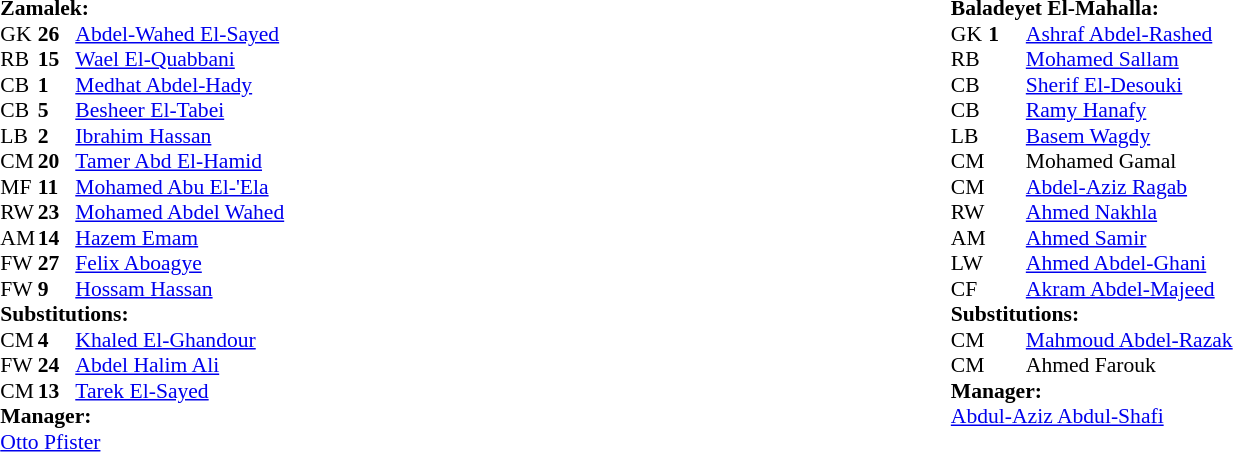<table width="100%">
<tr>
<td valign="top" width="50%"><br><table style="font-size: 90%" cellspacing="0" cellpadding="0" align=center>
<tr>
<td colspan=4><strong>Zamalek:</strong></td>
</tr>
<tr>
<th width="25"></th>
<th width="25"></th>
</tr>
<tr>
<td>GK</td>
<td><strong>26</strong></td>
<td> <a href='#'>Abdel-Wahed El-Sayed</a></td>
</tr>
<tr>
<td>RB</td>
<td><strong>15</strong></td>
<td> <a href='#'>Wael El-Quabbani</a></td>
</tr>
<tr>
<td>CB</td>
<td><strong>1</strong></td>
<td> <a href='#'>Medhat Abdel-Hady</a></td>
</tr>
<tr>
<td>CB</td>
<td><strong>5</strong></td>
<td> <a href='#'>Besheer El-Tabei</a></td>
<td></td>
<td></td>
</tr>
<tr>
<td>LB</td>
<td><strong>2</strong></td>
<td> <a href='#'>Ibrahim Hassan</a></td>
</tr>
<tr>
<td>CM</td>
<td><strong>20</strong></td>
<td> <a href='#'>Tamer Abd El-Hamid</a></td>
</tr>
<tr>
<td>MF</td>
<td><strong>11</strong></td>
<td> <a href='#'>Mohamed Abu El-'Ela</a></td>
<td></td>
<td></td>
</tr>
<tr>
<td>RW</td>
<td><strong>23</strong></td>
<td> <a href='#'>Mohamed Abdel Wahed</a></td>
</tr>
<tr>
<td>AM</td>
<td><strong>14</strong></td>
<td> <a href='#'>Hazem Emam</a></td>
</tr>
<tr>
<td>FW</td>
<td><strong>27</strong></td>
<td> <a href='#'>Felix Aboagye</a></td>
<td></td>
<td></td>
</tr>
<tr>
<td>FW</td>
<td><strong>9</strong></td>
<td> <a href='#'>Hossam Hassan</a></td>
</tr>
<tr>
<td colspan=3><strong>Substitutions:</strong></td>
</tr>
<tr>
<td>CM</td>
<td><strong>4</strong></td>
<td> <a href='#'>Khaled El-Ghandour</a></td>
<td></td>
<td></td>
</tr>
<tr>
<td>FW</td>
<td><strong>24</strong></td>
<td> <a href='#'>Abdel Halim Ali</a></td>
<td></td>
<td></td>
</tr>
<tr>
<td>CM</td>
<td><strong>13</strong></td>
<td> <a href='#'>Tarek El-Sayed</a></td>
<td></td>
<td></td>
</tr>
<tr>
<td colspan=3><strong>Manager:</strong></td>
</tr>
<tr>
<td colspan=3> <a href='#'>Otto Pfister</a></td>
</tr>
</table>
</td>
<td valign="top"></td>
<td valign="top" width="50%"><br><table style="font-size: 90%" cellspacing="0" cellpadding="0" align="center">
<tr>
<td colspan=4><strong>Baladeyet El-Mahalla:</strong></td>
</tr>
<tr>
<th width=25></th>
<th width=25></th>
</tr>
<tr>
<td>GK</td>
<td><strong>1</strong></td>
<td> <a href='#'>Ashraf Abdel-Rashed</a></td>
<td></td>
<td></td>
</tr>
<tr>
<td>RB</td>
<td><strong></strong></td>
<td> <a href='#'>Mohamed Sallam</a></td>
<td></td>
<td></td>
</tr>
<tr>
<td>CB</td>
<td><strong></strong></td>
<td> <a href='#'>Sherif El-Desouki</a></td>
</tr>
<tr>
<td>CB</td>
<td><strong></strong></td>
<td> <a href='#'>Ramy Hanafy</a></td>
<td></td>
<td></td>
</tr>
<tr>
<td>LB</td>
<td><strong></strong></td>
<td> <a href='#'>Basem Wagdy</a></td>
<td></td>
<td></td>
</tr>
<tr>
<td>CM</td>
<td><strong></strong></td>
<td> Mohamed Gamal</td>
<td></td>
<td></td>
</tr>
<tr>
<td>CM</td>
<td><strong></strong></td>
<td> <a href='#'>Abdel-Aziz Ragab</a></td>
<td></td>
<td></td>
</tr>
<tr>
<td>RW</td>
<td><strong></strong></td>
<td> <a href='#'>Ahmed Nakhla</a></td>
<td></td>
<td></td>
</tr>
<tr>
<td>AM</td>
<td><strong></strong></td>
<td> <a href='#'>Ahmed Samir</a></td>
<td></td>
<td></td>
</tr>
<tr>
<td>LW</td>
<td><strong></strong></td>
<td> <a href='#'>Ahmed Abdel-Ghani</a></td>
<td></td>
<td></td>
</tr>
<tr>
<td>CF</td>
<td><strong></strong></td>
<td> <a href='#'>Akram Abdel-Majeed</a></td>
</tr>
<tr>
<td colspan=3><strong>Substitutions:</strong></td>
</tr>
<tr>
<td>CM</td>
<td><strong></strong></td>
<td> <a href='#'>Mahmoud Abdel-Razak</a></td>
<td></td>
<td></td>
</tr>
<tr>
<td>CM</td>
<td><strong></strong></td>
<td> Ahmed Farouk</td>
<td></td>
<td></td>
</tr>
<tr>
<td colspan=3><strong>Manager:</strong></td>
</tr>
<tr>
<td colspan=3> <a href='#'>Abdul-Aziz Abdul-Shafi</a></td>
</tr>
</table>
</td>
</tr>
</table>
